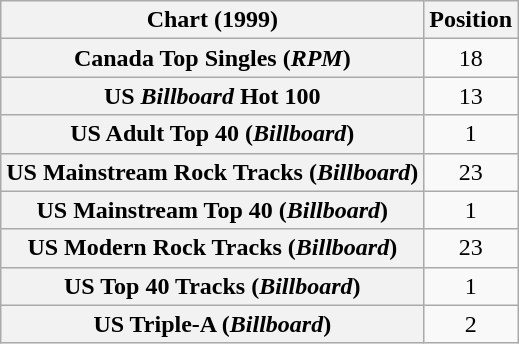<table class="wikitable sortable plainrowheaders" style="text-align:center">
<tr>
<th scope="col">Chart (1999)</th>
<th scope="col">Position</th>
</tr>
<tr>
<th scope="row">Canada Top Singles (<em>RPM</em>)</th>
<td>18</td>
</tr>
<tr>
<th scope="row">US <em>Billboard</em> Hot 100</th>
<td>13</td>
</tr>
<tr>
<th scope="row">US Adult Top 40 (<em>Billboard</em>)</th>
<td>1</td>
</tr>
<tr>
<th scope="row">US Mainstream Rock Tracks (<em>Billboard</em>)</th>
<td>23</td>
</tr>
<tr>
<th scope="row">US Mainstream Top 40 (<em>Billboard</em>)</th>
<td>1</td>
</tr>
<tr>
<th scope="row">US Modern Rock Tracks (<em>Billboard</em>)</th>
<td>23</td>
</tr>
<tr>
<th scope="row">US Top 40 Tracks (<em>Billboard</em>)</th>
<td>1</td>
</tr>
<tr>
<th scope="row">US Triple-A (<em>Billboard</em>)</th>
<td>2</td>
</tr>
</table>
